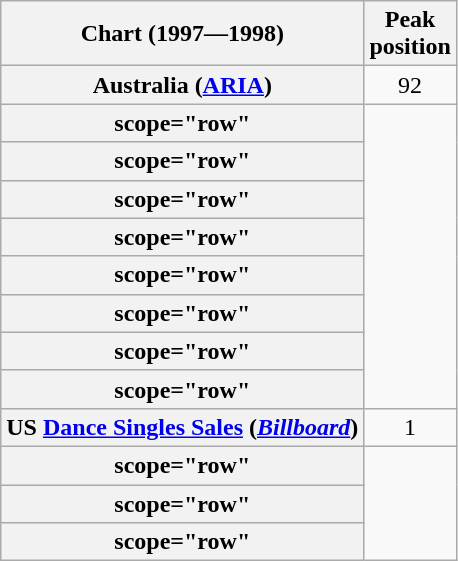<table class="wikitable sortable plainrowheaders" style="text-align:center;">
<tr>
<th scope="col">Chart (1997—1998)</th>
<th scope="col">Peak<br>position</th>
</tr>
<tr>
<th scope="row">Australia (<a href='#'>ARIA</a>)</th>
<td>92</td>
</tr>
<tr>
<th>scope="row"</th>
</tr>
<tr>
<th>scope="row"</th>
</tr>
<tr>
<th>scope="row"</th>
</tr>
<tr>
<th>scope="row"</th>
</tr>
<tr>
<th>scope="row"</th>
</tr>
<tr>
<th>scope="row"</th>
</tr>
<tr>
<th>scope="row"</th>
</tr>
<tr>
<th>scope="row"</th>
</tr>
<tr>
<th scope="row">US <a href='#'>Dance Singles Sales</a> (<a href='#'><em>Billboard</em></a>)</th>
<td>1</td>
</tr>
<tr>
<th>scope="row"</th>
</tr>
<tr>
<th>scope="row"</th>
</tr>
<tr>
<th>scope="row"</th>
</tr>
</table>
